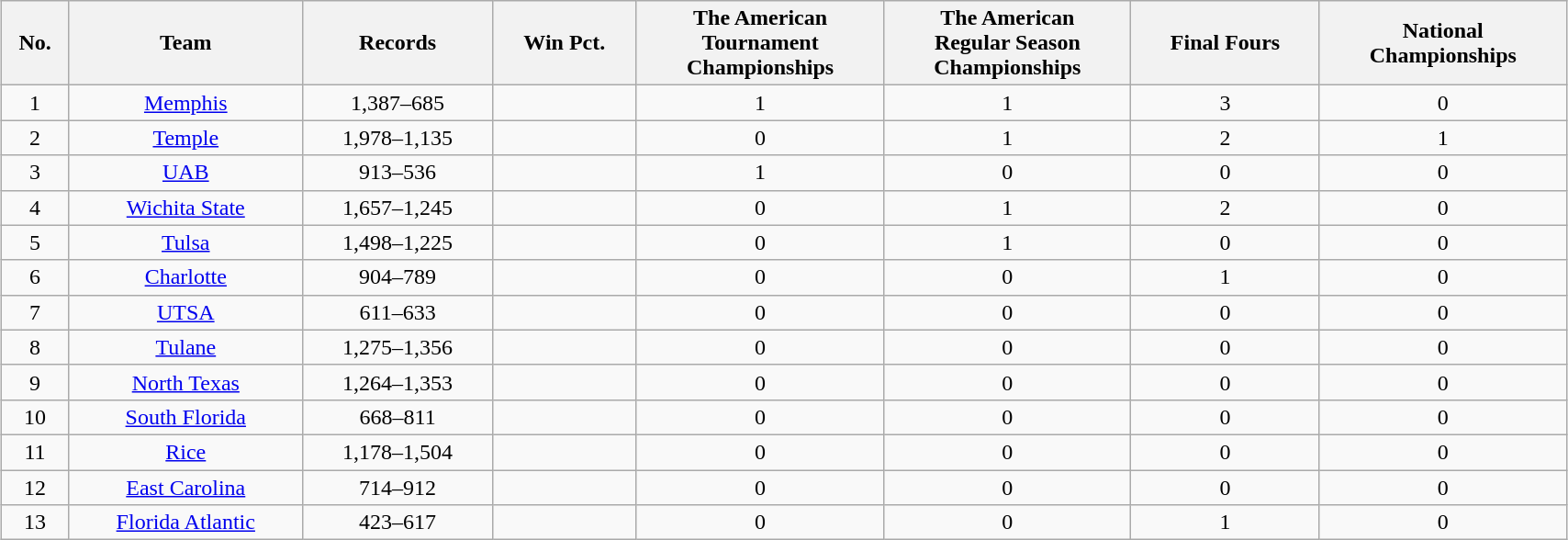<table class="wikitable sortable" style="text-align:center; margin:1em auto; width:90%">
<tr>
<th>No.</th>
<th>Team</th>
<th>Records</th>
<th>Win Pct.</th>
<th>The American<br>Tournament <br> Championships</th>
<th>The American <br> Regular Season <br> Championships</th>
<th>Final Fours</th>
<th>National <br> Championships</th>
</tr>
<tr>
<td>1</td>
<td><a href='#'>Memphis</a></td>
<td>1,387–685</td>
<td></td>
<td>1</td>
<td>1</td>
<td>3</td>
<td>0</td>
</tr>
<tr>
<td>2</td>
<td><a href='#'>Temple</a></td>
<td>1,978–1,135</td>
<td></td>
<td>0</td>
<td>1</td>
<td>2</td>
<td>1</td>
</tr>
<tr>
<td>3</td>
<td><a href='#'>UAB</a></td>
<td>913–536</td>
<td></td>
<td>1</td>
<td>0</td>
<td>0</td>
<td>0</td>
</tr>
<tr>
<td>4</td>
<td><a href='#'>Wichita State</a></td>
<td>1,657–1,245</td>
<td></td>
<td>0</td>
<td>1</td>
<td>2</td>
<td>0</td>
</tr>
<tr>
<td>5</td>
<td><a href='#'>Tulsa</a></td>
<td>1,498–1,225</td>
<td></td>
<td>0</td>
<td>1</td>
<td>0</td>
<td>0</td>
</tr>
<tr>
<td>6</td>
<td><a href='#'>Charlotte</a></td>
<td>904–789</td>
<td></td>
<td>0</td>
<td>0</td>
<td>1</td>
<td>0</td>
</tr>
<tr>
<td>7</td>
<td><a href='#'>UTSA</a></td>
<td>611–633</td>
<td></td>
<td>0</td>
<td>0</td>
<td>0</td>
<td>0</td>
</tr>
<tr>
<td>8</td>
<td><a href='#'>Tulane</a></td>
<td>1,275–1,356</td>
<td></td>
<td>0</td>
<td>0</td>
<td>0</td>
<td>0</td>
</tr>
<tr>
<td>9</td>
<td><a href='#'>North Texas</a></td>
<td>1,264–1,353</td>
<td></td>
<td>0</td>
<td>0</td>
<td>0</td>
<td>0</td>
</tr>
<tr>
<td>10</td>
<td><a href='#'>South Florida</a></td>
<td>668–811</td>
<td></td>
<td>0</td>
<td>0</td>
<td>0</td>
<td>0</td>
</tr>
<tr>
<td>11</td>
<td><a href='#'>Rice</a></td>
<td>1,178–1,504</td>
<td></td>
<td>0</td>
<td>0</td>
<td>0</td>
<td>0</td>
</tr>
<tr>
<td>12</td>
<td><a href='#'>East Carolina</a></td>
<td>714–912</td>
<td></td>
<td>0</td>
<td>0</td>
<td>0</td>
<td>0</td>
</tr>
<tr>
<td>13</td>
<td><a href='#'>Florida Atlantic</a></td>
<td>423–617</td>
<td></td>
<td>0</td>
<td>0</td>
<td>1</td>
<td>0</td>
</tr>
</table>
